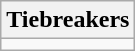<table class="wikitable collapsible collapsed">
<tr>
<th>Tiebreakers</th>
</tr>
<tr>
<td></td>
</tr>
</table>
